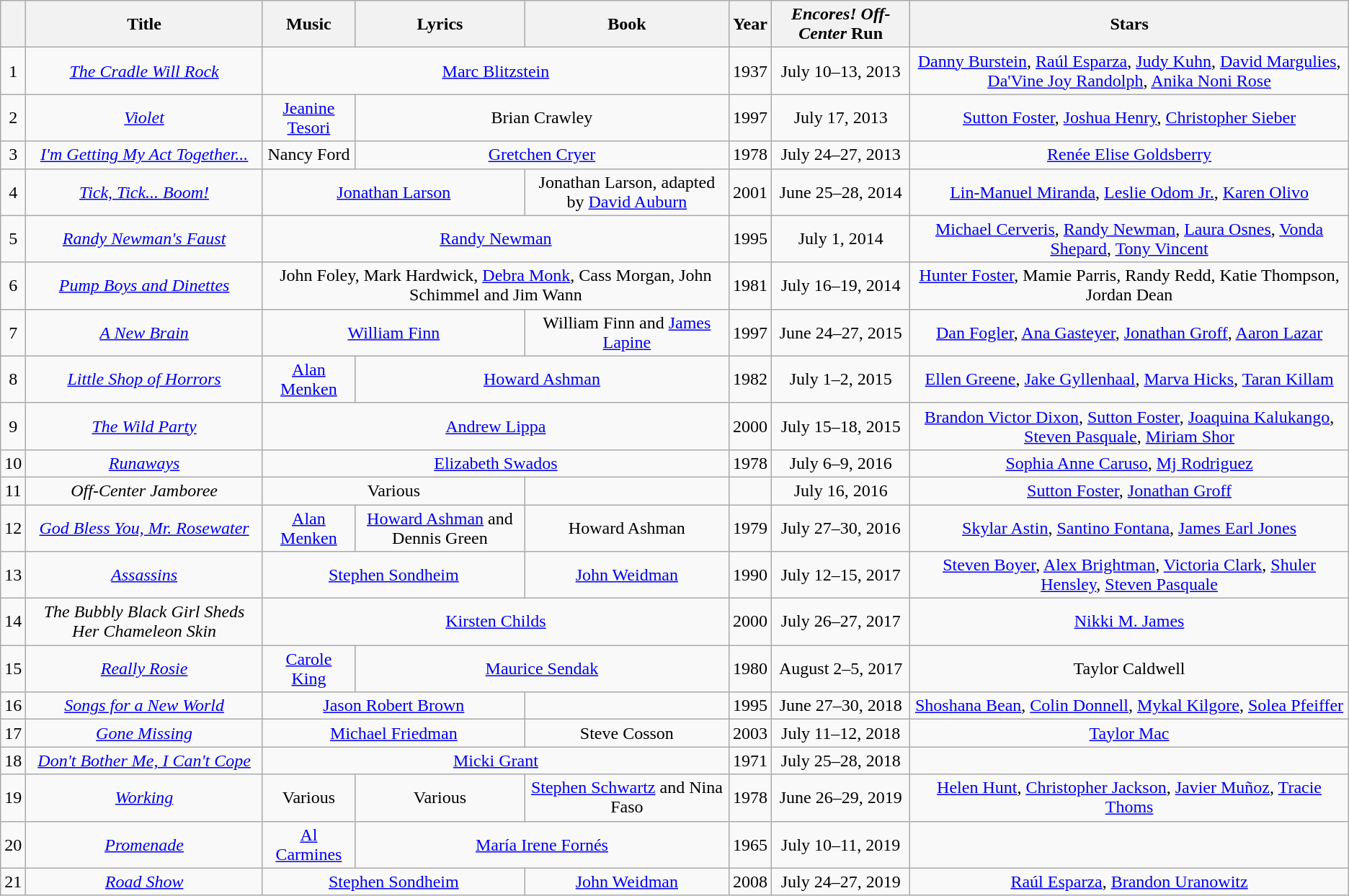<table class="wikitable sortable" style="text-align: center">
<tr>
<th></th>
<th>Title</th>
<th>Music</th>
<th>Lyrics</th>
<th>Book</th>
<th>Year</th>
<th><em>Encores! Off-Center</em> Run</th>
<th>Stars</th>
</tr>
<tr>
<td>1</td>
<td><em><a href='#'>The Cradle Will Rock</a></em></td>
<td colspan=3><a href='#'>Marc Blitzstein</a></td>
<td>1937</td>
<td>July 10–13, 2013</td>
<td><a href='#'>Danny Burstein</a>, <a href='#'>Raúl Esparza</a>, <a href='#'>Judy Kuhn</a>, <a href='#'>David Margulies</a>, <a href='#'>Da'Vine Joy Randolph</a>, <a href='#'>Anika Noni Rose</a></td>
</tr>
<tr>
<td>2</td>
<td><em><a href='#'>Violet</a></em></td>
<td><a href='#'>Jeanine Tesori</a></td>
<td colspan=2>Brian Crawley</td>
<td>1997</td>
<td>July 17, 2013</td>
<td><a href='#'>Sutton Foster</a>, <a href='#'>Joshua Henry</a>, <a href='#'>Christopher Sieber</a></td>
</tr>
<tr>
<td>3</td>
<td><em><a href='#'>I'm Getting My Act Together...</a></em></td>
<td>Nancy Ford</td>
<td colspan=2><a href='#'>Gretchen Cryer</a></td>
<td>1978</td>
<td>July 24–27, 2013</td>
<td><a href='#'>Renée Elise Goldsberry</a></td>
</tr>
<tr>
<td>4</td>
<td><em><a href='#'>Tick, Tick... Boom!</a></em></td>
<td colspan=2><a href='#'>Jonathan Larson</a></td>
<td>Jonathan Larson, adapted by <a href='#'>David Auburn</a></td>
<td>2001</td>
<td>June 25–28, 2014</td>
<td><a href='#'>Lin-Manuel Miranda</a>, <a href='#'>Leslie Odom Jr.</a>, <a href='#'>Karen Olivo</a></td>
</tr>
<tr>
<td>5</td>
<td><em><a href='#'>Randy Newman's Faust</a></em></td>
<td colspan=3><a href='#'>Randy Newman</a></td>
<td>1995</td>
<td>July 1, 2014</td>
<td><a href='#'>Michael Cerveris</a>, <a href='#'>Randy Newman</a>, <a href='#'>Laura Osnes</a>, <a href='#'>Vonda Shepard</a>, <a href='#'>Tony Vincent</a></td>
</tr>
<tr>
<td>6</td>
<td><em><a href='#'>Pump Boys and Dinettes</a></em></td>
<td colspan=3>John Foley, Mark Hardwick, <a href='#'>Debra Monk</a>, Cass Morgan, John Schimmel and Jim Wann</td>
<td>1981</td>
<td>July 16–19, 2014</td>
<td><a href='#'>Hunter Foster</a>, Mamie Parris, Randy Redd, Katie Thompson, Jordan Dean</td>
</tr>
<tr>
<td>7</td>
<td><em><a href='#'>A New Brain</a></em></td>
<td colspan=2><a href='#'>William Finn</a></td>
<td>William Finn and <a href='#'>James Lapine</a></td>
<td>1997</td>
<td>June 24–27, 2015</td>
<td><a href='#'>Dan Fogler</a>, <a href='#'>Ana Gasteyer</a>, <a href='#'>Jonathan Groff</a>, <a href='#'>Aaron Lazar</a></td>
</tr>
<tr>
<td>8</td>
<td><em><a href='#'>Little Shop of Horrors</a></em></td>
<td><a href='#'>Alan Menken</a></td>
<td colspan=2><a href='#'>Howard Ashman</a></td>
<td>1982</td>
<td>July 1–2, 2015</td>
<td><a href='#'>Ellen Greene</a>, <a href='#'>Jake Gyllenhaal</a>, <a href='#'>Marva Hicks</a>, <a href='#'>Taran Killam</a></td>
</tr>
<tr>
<td>9</td>
<td><em><a href='#'>The Wild Party</a></em></td>
<td colspan=3><a href='#'>Andrew Lippa</a></td>
<td>2000</td>
<td>July 15–18, 2015</td>
<td><a href='#'>Brandon Victor Dixon</a>, <a href='#'>Sutton Foster</a>, <a href='#'>Joaquina Kalukango</a>, <a href='#'>Steven Pasquale</a>, <a href='#'>Miriam Shor</a></td>
</tr>
<tr>
<td>10</td>
<td><em><a href='#'>Runaways</a></em></td>
<td colspan=3><a href='#'>Elizabeth Swados</a></td>
<td>1978</td>
<td>July 6–9, 2016</td>
<td><a href='#'>Sophia Anne Caruso</a>, <a href='#'>Mj Rodriguez</a></td>
</tr>
<tr>
<td>11</td>
<td><em>Off-Center Jamboree</em></td>
<td colspan=2>Various</td>
<td></td>
<td></td>
<td>July 16, 2016</td>
<td><a href='#'>Sutton Foster</a>, <a href='#'>Jonathan Groff</a></td>
</tr>
<tr>
<td>12</td>
<td><em><a href='#'>God Bless You, Mr. Rosewater</a></em></td>
<td><a href='#'>Alan Menken</a></td>
<td><a href='#'>Howard Ashman</a> and Dennis Green</td>
<td>Howard Ashman</td>
<td>1979</td>
<td>July 27–30, 2016</td>
<td><a href='#'>Skylar Astin</a>, <a href='#'>Santino Fontana</a>, <a href='#'>James Earl Jones</a></td>
</tr>
<tr>
<td>13</td>
<td><em><a href='#'>Assassins</a></em></td>
<td colspan=2><a href='#'>Stephen Sondheim</a></td>
<td><a href='#'>John Weidman</a></td>
<td>1990</td>
<td>July 12–15, 2017</td>
<td><a href='#'>Steven Boyer</a>, <a href='#'>Alex Brightman</a>, <a href='#'>Victoria Clark</a>, <a href='#'>Shuler Hensley</a>, <a href='#'>Steven Pasquale</a></td>
</tr>
<tr>
<td>14</td>
<td><em>The Bubbly Black Girl Sheds Her Chameleon Skin</em></td>
<td colspan=3><a href='#'>Kirsten Childs</a></td>
<td>2000</td>
<td>July 26–27, 2017</td>
<td><a href='#'>Nikki M. James</a></td>
</tr>
<tr>
<td>15</td>
<td><em><a href='#'>Really Rosie</a></em></td>
<td><a href='#'>Carole King</a></td>
<td colspan=2><a href='#'>Maurice Sendak</a></td>
<td>1980</td>
<td>August 2–5, 2017</td>
<td>Taylor Caldwell</td>
</tr>
<tr>
<td>16</td>
<td><em><a href='#'>Songs for a New World</a></em></td>
<td colspan=2><a href='#'>Jason Robert Brown</a></td>
<td></td>
<td>1995</td>
<td>June 27–30, 2018</td>
<td><a href='#'>Shoshana Bean</a>, <a href='#'>Colin Donnell</a>, <a href='#'>Mykal Kilgore</a>, <a href='#'>Solea Pfeiffer</a></td>
</tr>
<tr>
<td>17</td>
<td><em><a href='#'>Gone Missing</a></em></td>
<td colspan=2><a href='#'>Michael Friedman</a></td>
<td>Steve Cosson</td>
<td>2003</td>
<td>July 11–12, 2018</td>
<td><a href='#'>Taylor Mac</a></td>
</tr>
<tr>
<td>18</td>
<td><em><a href='#'>Don't Bother Me, I Can't Cope</a></em></td>
<td colspan=3><a href='#'>Micki Grant</a></td>
<td>1971</td>
<td>July 25–28, 2018</td>
<td></td>
</tr>
<tr>
<td>19</td>
<td><em><a href='#'>Working</a></em></td>
<td>Various</td>
<td>Various</td>
<td><a href='#'>Stephen Schwartz</a> and Nina Faso</td>
<td>1978</td>
<td>June 26–29, 2019</td>
<td><a href='#'>Helen Hunt</a>, <a href='#'>Christopher Jackson</a>, <a href='#'>Javier Muñoz</a>, <a href='#'>Tracie Thoms</a></td>
</tr>
<tr>
<td>20</td>
<td><em><a href='#'>Promenade</a></em></td>
<td><a href='#'>Al Carmines</a></td>
<td colspan=2><a href='#'>María Irene Fornés</a></td>
<td>1965</td>
<td>July 10–11, 2019</td>
<td></td>
</tr>
<tr>
<td>21</td>
<td><em><a href='#'>Road Show</a></em></td>
<td colspan=2><a href='#'>Stephen Sondheim</a></td>
<td><a href='#'>John Weidman</a></td>
<td>2008</td>
<td>July 24–27, 2019</td>
<td><a href='#'>Raúl Esparza</a>, <a href='#'>Brandon Uranowitz</a></td>
</tr>
</table>
